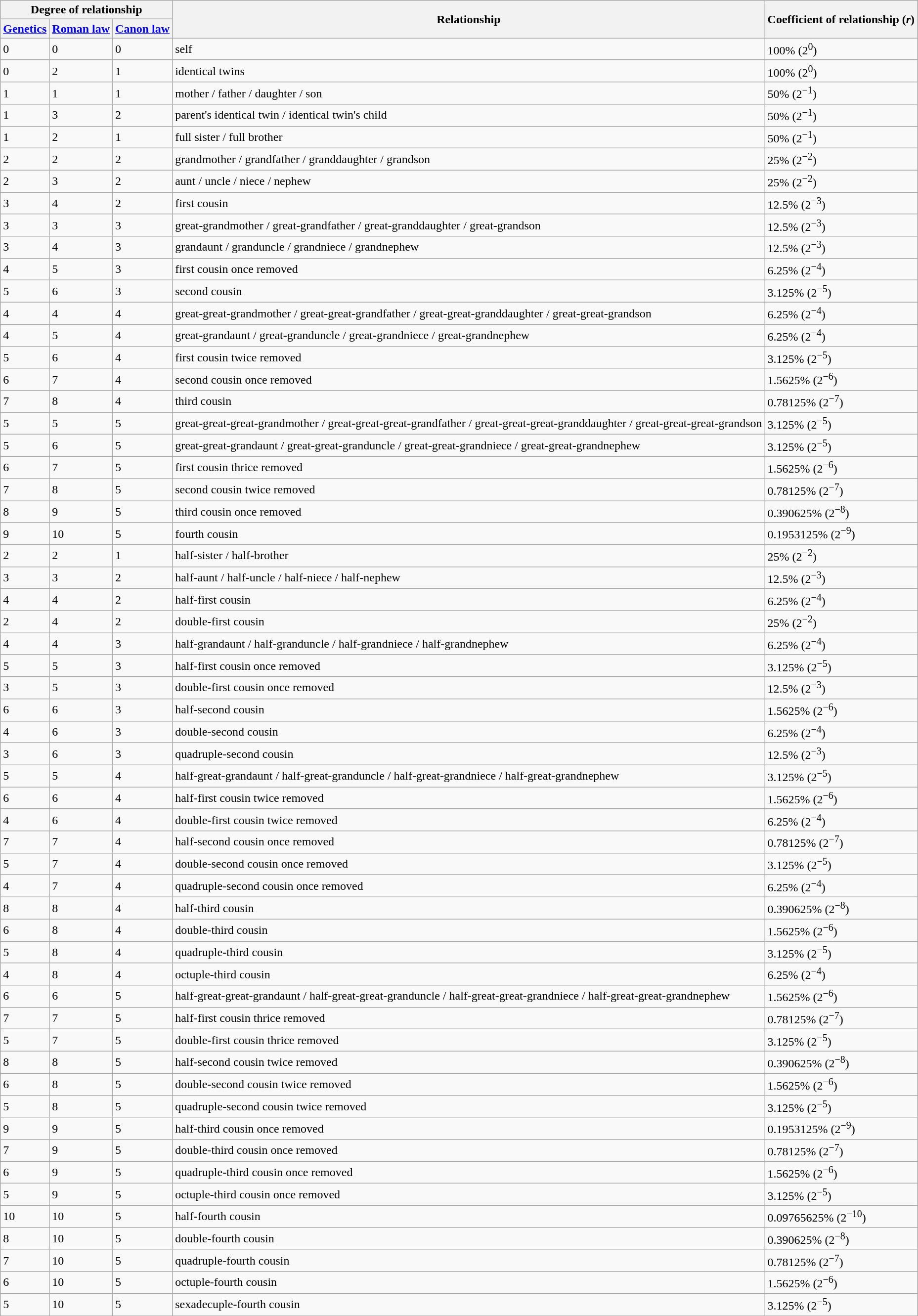<table class="wikitable sortable">
<tr>
<th colspan=3>Degree of relationship</th>
<th rowspan=2>Relationship</th>
<th rowspan=2>Coefficient of relationship (<em>r</em>)</th>
</tr>
<tr>
<th><a href='#'>Genetics</a></th>
<th><a href='#'>Roman law</a></th>
<th><a href='#'>Canon law</a></th>
</tr>
<tr>
<td>0</td>
<td>0</td>
<td>0</td>
<td>self</td>
<td>100% (2<sup>0</sup>)</td>
</tr>
<tr>
<td>0</td>
<td>2</td>
<td>1</td>
<td>identical twins</td>
<td>100% (2<sup>0</sup>)</td>
</tr>
<tr>
<td>1</td>
<td>1</td>
<td>1</td>
<td>mother / father / daughter / son</td>
<td>50% (2<sup>−1</sup>)</td>
</tr>
<tr>
<td>1</td>
<td>3</td>
<td>2</td>
<td>parent's identical twin / identical twin's child</td>
<td>50% (2<sup>−1</sup>)</td>
</tr>
<tr>
<td>1</td>
<td>2</td>
<td>1</td>
<td>full sister / full brother</td>
<td>50% (2<sup>−1</sup>)</td>
</tr>
<tr>
<td>2</td>
<td>2</td>
<td>2</td>
<td>grandmother / grandfather / granddaughter / grandson</td>
<td>25% (2<sup>−2</sup>)</td>
</tr>
<tr>
<td>2</td>
<td>3</td>
<td>2</td>
<td>aunt / uncle / niece / nephew</td>
<td>25% (2<sup>−2</sup>)</td>
</tr>
<tr>
<td>3</td>
<td>4</td>
<td>2</td>
<td>first cousin</td>
<td>12.5% (2<sup>−3</sup>)</td>
</tr>
<tr>
<td>3</td>
<td>3</td>
<td>3</td>
<td>great-grandmother / great-grandfather / great-granddaughter / great-grandson</td>
<td>12.5% (2<sup>−3</sup>)</td>
</tr>
<tr>
<td>3</td>
<td>4</td>
<td>3</td>
<td>grandaunt / granduncle / grandniece / grandnephew</td>
<td>12.5% (2<sup>−3</sup>)</td>
</tr>
<tr>
<td>4</td>
<td>5</td>
<td>3</td>
<td>first cousin once removed</td>
<td>6.25% (2<sup>−4</sup>)</td>
</tr>
<tr>
<td>5</td>
<td>6</td>
<td>3</td>
<td>second cousin</td>
<td>3.125% (2<sup>−5</sup>)</td>
</tr>
<tr>
<td>4</td>
<td>4</td>
<td>4</td>
<td>great-great-grandmother / great-great-grandfather / great-great-granddaughter / great-great-grandson</td>
<td>6.25% (2<sup>−4</sup>)</td>
</tr>
<tr>
<td>4</td>
<td>5</td>
<td>4</td>
<td>great-grandaunt / great-granduncle / great-grandniece / great-grandnephew</td>
<td>6.25% (2<sup>−4</sup>)</td>
</tr>
<tr>
<td>5</td>
<td>6</td>
<td>4</td>
<td>first cousin twice removed</td>
<td>3.125% (2<sup>−5</sup>)</td>
</tr>
<tr>
<td>6</td>
<td>7</td>
<td>4</td>
<td>second cousin once removed</td>
<td>1.5625% (2<sup>−6</sup>)</td>
</tr>
<tr>
<td>7</td>
<td>8</td>
<td>4</td>
<td>third cousin</td>
<td>0.78125% (2<sup>−7</sup>)</td>
</tr>
<tr>
<td>5</td>
<td>5</td>
<td>5</td>
<td>great-great-great-grandmother / great-great-great-grandfather / great-great-great-granddaughter / great-great-great-grandson</td>
<td>3.125% (2<sup>−5</sup>)</td>
</tr>
<tr>
<td>5</td>
<td>6</td>
<td>5</td>
<td>great-great-grandaunt / great-great-granduncle / great-great-grandniece / great-great-grandnephew</td>
<td>3.125% (2<sup>−5</sup>)</td>
</tr>
<tr>
<td>6</td>
<td>7</td>
<td>5</td>
<td>first cousin thrice removed</td>
<td>1.5625% (2<sup>−6</sup>)</td>
</tr>
<tr>
<td>7</td>
<td>8</td>
<td>5</td>
<td>second cousin twice removed</td>
<td>0.78125% (2<sup>−7</sup>)</td>
</tr>
<tr>
<td>8</td>
<td>9</td>
<td>5</td>
<td>third cousin once removed</td>
<td>0.390625% (2<sup>−8</sup>)</td>
</tr>
<tr>
<td>9</td>
<td>10</td>
<td>5</td>
<td>fourth cousin</td>
<td>0.1953125% (2<sup>−9</sup>)</td>
</tr>
<tr>
<td>2</td>
<td>2</td>
<td>1</td>
<td>half-sister / half-brother</td>
<td>25% (2<sup>−2</sup>)</td>
</tr>
<tr>
<td>3</td>
<td>3</td>
<td>2</td>
<td>half-aunt / half-uncle / half-niece / half-nephew</td>
<td>12.5% (2<sup>−3</sup>)</td>
</tr>
<tr>
<td>4</td>
<td>4</td>
<td>2</td>
<td>half-first cousin</td>
<td>6.25% (2<sup>−4</sup>)</td>
</tr>
<tr>
<td>2</td>
<td>4</td>
<td>2</td>
<td>double-first cousin</td>
<td>25% (2<sup>−2</sup>)</td>
</tr>
<tr>
<td>4</td>
<td>4</td>
<td>3</td>
<td>half-grandaunt / half-granduncle / half-grandniece / half-grandnephew</td>
<td>6.25% (2<sup>−4</sup>)</td>
</tr>
<tr>
<td>5</td>
<td>5</td>
<td>3</td>
<td>half-first cousin once removed</td>
<td>3.125% (2<sup>−5</sup>)</td>
</tr>
<tr>
<td>3</td>
<td>5</td>
<td>3</td>
<td>double-first cousin once removed</td>
<td>12.5% (2<sup>−3</sup>)</td>
</tr>
<tr>
<td>6</td>
<td>6</td>
<td>3</td>
<td>half-second cousin</td>
<td>1.5625% (2<sup>−6</sup>)</td>
</tr>
<tr>
<td>4</td>
<td>6</td>
<td>3</td>
<td>double-second cousin</td>
<td>6.25% (2<sup>−4</sup>)</td>
</tr>
<tr>
<td>3</td>
<td>6</td>
<td>3</td>
<td>quadruple-second cousin</td>
<td>12.5% (2<sup>−3</sup>)</td>
</tr>
<tr>
<td>5</td>
<td>5</td>
<td>4</td>
<td>half-great-grandaunt / half-great-granduncle / half-great-grandniece / half-great-grandnephew</td>
<td>3.125% (2<sup>−5</sup>)</td>
</tr>
<tr>
<td>6</td>
<td>6</td>
<td>4</td>
<td>half-first cousin twice removed</td>
<td>1.5625% (2<sup>−6</sup>)</td>
</tr>
<tr>
<td>4</td>
<td>6</td>
<td>4</td>
<td>double-first cousin twice removed</td>
<td>6.25% (2<sup>−4</sup>)</td>
</tr>
<tr>
<td>7</td>
<td>7</td>
<td>4</td>
<td>half-second cousin once removed</td>
<td>0.78125% (2<sup>−7</sup>)</td>
</tr>
<tr>
<td>5</td>
<td>7</td>
<td>4</td>
<td>double-second cousin once removed</td>
<td>3.125% (2<sup>−5</sup>)</td>
</tr>
<tr>
<td>4</td>
<td>7</td>
<td>4</td>
<td>quadruple-second cousin once removed</td>
<td>6.25% (2<sup>−4</sup>)</td>
</tr>
<tr>
<td>8</td>
<td>8</td>
<td>4</td>
<td>half-third cousin</td>
<td>0.390625% (2<sup>−8</sup>)</td>
</tr>
<tr>
<td>6</td>
<td>8</td>
<td>4</td>
<td>double-third cousin</td>
<td>1.5625% (2<sup>−6</sup>)</td>
</tr>
<tr>
<td>5</td>
<td>8</td>
<td>4</td>
<td>quadruple-third cousin</td>
<td>3.125% (2<sup>−5</sup>)</td>
</tr>
<tr>
<td>4</td>
<td>8</td>
<td>4</td>
<td>octuple-third cousin</td>
<td>6.25% (2<sup>−4</sup>)</td>
</tr>
<tr>
<td>6</td>
<td>6</td>
<td>5</td>
<td>half-great-great-grandaunt / half-great-great-granduncle / half-great-great-grandniece / half-great-great-grandnephew</td>
<td>1.5625% (2<sup>−6</sup>)</td>
</tr>
<tr>
<td>7</td>
<td>7</td>
<td>5</td>
<td>half-first cousin thrice removed</td>
<td>0.78125% (2<sup>−7</sup>)</td>
</tr>
<tr>
<td>5</td>
<td>7</td>
<td>5</td>
<td>double-first cousin thrice removed</td>
<td>3.125% (2<sup>−5</sup>)</td>
</tr>
<tr>
<td>8</td>
<td>8</td>
<td>5</td>
<td>half-second cousin twice removed</td>
<td>0.390625% (2<sup>−8</sup>)</td>
</tr>
<tr>
<td>6</td>
<td>8</td>
<td>5</td>
<td>double-second cousin twice removed</td>
<td>1.5625% (2<sup>−6</sup>)</td>
</tr>
<tr>
<td>5</td>
<td>8</td>
<td>5</td>
<td>quadruple-second cousin twice removed</td>
<td>3.125% (2<sup>−5</sup>)</td>
</tr>
<tr>
<td>9</td>
<td>9</td>
<td>5</td>
<td>half-third cousin once removed</td>
<td>0.1953125% (2<sup>−9</sup>)</td>
</tr>
<tr>
<td>7</td>
<td>9</td>
<td>5</td>
<td>double-third cousin once removed</td>
<td>0.78125% (2<sup>−7</sup>)</td>
</tr>
<tr>
<td>6</td>
<td>9</td>
<td>5</td>
<td>quadruple-third cousin once removed</td>
<td>1.5625% (2<sup>−6</sup>)</td>
</tr>
<tr>
<td>5</td>
<td>9</td>
<td>5</td>
<td>octuple-third cousin once removed</td>
<td>3.125% (2<sup>−5</sup>)</td>
</tr>
<tr>
<td>10</td>
<td>10</td>
<td>5</td>
<td>half-fourth cousin</td>
<td>0.09765625% (2<sup>−10</sup>)</td>
</tr>
<tr>
<td>8</td>
<td>10</td>
<td>5</td>
<td>double-fourth cousin</td>
<td>0.390625% (2<sup>−8</sup>)</td>
</tr>
<tr>
<td>7</td>
<td>10</td>
<td>5</td>
<td>quadruple-fourth cousin</td>
<td>0.78125% (2<sup>−7</sup>)</td>
</tr>
<tr>
<td>6</td>
<td>10</td>
<td>5</td>
<td>octuple-fourth cousin</td>
<td>1.5625% (2<sup>−6</sup>)</td>
</tr>
<tr>
<td>5</td>
<td>10</td>
<td>5</td>
<td>sexadecuple-fourth cousin</td>
<td>3.125% (2<sup>−5</sup>)</td>
</tr>
</table>
